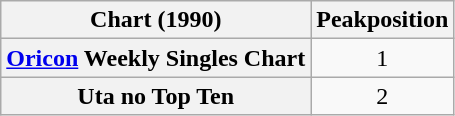<table class="wikitable plainrowheaders" style="text-align:center;">
<tr>
<th>Chart (1990)</th>
<th>Peakposition</th>
</tr>
<tr>
<th scope="row"><a href='#'>Oricon</a> Weekly Singles Chart</th>
<td>1</td>
</tr>
<tr>
<th scope="row">Uta no Top Ten</th>
<td>2</td>
</tr>
</table>
